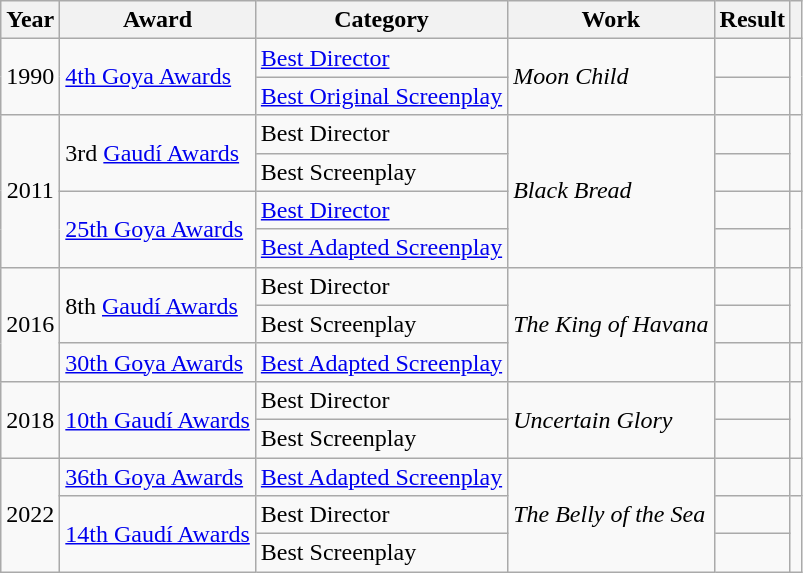<table class="wikitable">
<tr>
<th>Year</th>
<th>Award</th>
<th>Category</th>
<th>Work</th>
<th>Result</th>
<th></th>
</tr>
<tr>
<td rowspan = "2" align = "center">1990</td>
<td rowspan = "2"><a href='#'>4th Goya Awards</a></td>
<td><a href='#'>Best Director</a></td>
<td rowspan = "2"><em>Moon Child</em></td>
<td></td>
<td rowspan = "2" align = "center"></td>
</tr>
<tr>
<td><a href='#'>Best Original Screenplay</a></td>
<td></td>
</tr>
<tr>
<td rowspan="4" align = "center">2011</td>
<td rowspan="2">3rd <a href='#'>Gaudí Awards</a></td>
<td>Best Director</td>
<td rowspan = "4"><em>Black Bread</em></td>
<td></td>
<td rowspan="2" align = "center"></td>
</tr>
<tr>
<td>Best Screenplay</td>
<td></td>
</tr>
<tr>
<td rowspan = "2"><a href='#'>25th Goya Awards</a></td>
<td><a href='#'>Best Director</a></td>
<td></td>
<td rowspan = "2" align = "center"></td>
</tr>
<tr>
<td><a href='#'>Best Adapted Screenplay</a></td>
<td></td>
</tr>
<tr>
<td rowspan = "3" align = "center">2016</td>
<td rowspan = "2">8th <a href='#'>Gaudí Awards</a></td>
<td>Best Director</td>
<td rowspan = "3"><em>The King of Havana</em></td>
<td></td>
<td rowspan = "2" align = "center"></td>
</tr>
<tr>
<td>Best Screenplay</td>
<td></td>
</tr>
<tr>
<td><a href='#'>30th Goya Awards</a></td>
<td><a href='#'>Best Adapted Screenplay</a></td>
<td></td>
<td align = "center"></td>
</tr>
<tr>
<td rowspan = "2" align = "center">2018</td>
<td rowspan = "2"><a href='#'>10th Gaudí Awards</a></td>
<td>Best Director</td>
<td rowspan = "2"><em>Uncertain Glory</em></td>
<td></td>
<td rowspan = "2" align = "center"></td>
</tr>
<tr>
<td>Best Screenplay</td>
<td></td>
</tr>
<tr>
<td rowspan = "3" align = "center">2022</td>
<td><a href='#'>36th Goya Awards</a></td>
<td><a href='#'>Best Adapted Screenplay</a></td>
<td rowspan = "3"><em>The Belly of the Sea</em></td>
<td></td>
<td align = "center"></td>
</tr>
<tr>
<td rowspan = "2"><a href='#'>14th Gaudí Awards</a></td>
<td>Best Director</td>
<td></td>
<td rowspan = "2" align = "center"></td>
</tr>
<tr>
<td>Best Screenplay</td>
<td></td>
</tr>
</table>
